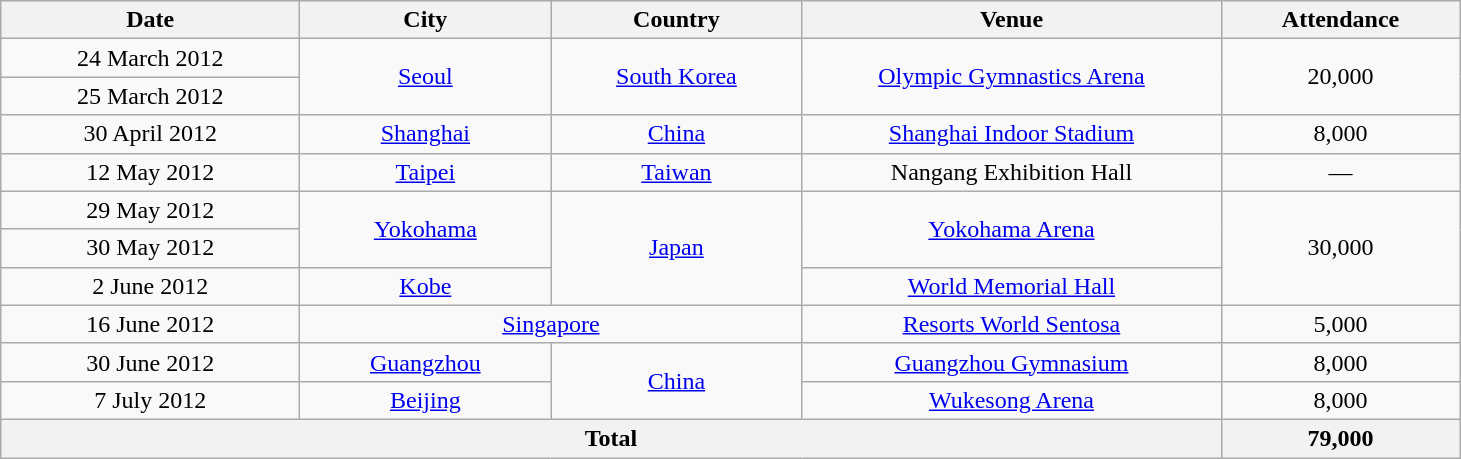<table class="wikitable plainrowheaders" style="text-align:center;">
<tr>
<th scope="col" style="width:12em;">Date</th>
<th scope="col" style="width:10em;">City</th>
<th scope="col" style="width:10em;">Country</th>
<th scope="col" style="width:17em;">Venue</th>
<th scope="col" style="width:9.5em;">Attendance</th>
</tr>
<tr>
<td>24 March 2012</td>
<td rowspan="2"><a href='#'>Seoul</a></td>
<td rowspan="2"><a href='#'>South Korea</a></td>
<td rowspan="2"><a href='#'>Olympic Gymnastics Arena</a></td>
<td rowspan="2">20,000</td>
</tr>
<tr>
<td>25 March 2012</td>
</tr>
<tr>
<td>30 April 2012</td>
<td><a href='#'>Shanghai</a></td>
<td><a href='#'>China</a></td>
<td><a href='#'>Shanghai Indoor Stadium</a></td>
<td>8,000</td>
</tr>
<tr>
<td>12 May 2012</td>
<td><a href='#'>Taipei</a></td>
<td><a href='#'>Taiwan</a></td>
<td>Nangang Exhibition Hall</td>
<td>—</td>
</tr>
<tr>
<td>29 May 2012</td>
<td rowspan=2><a href='#'>Yokohama</a></td>
<td rowspan=3><a href='#'>Japan</a></td>
<td rowspan=2><a href='#'>Yokohama Arena</a></td>
<td rowspan="3">30,000</td>
</tr>
<tr>
<td>30 May 2012</td>
</tr>
<tr>
<td>2 June 2012</td>
<td><a href='#'>Kobe</a></td>
<td><a href='#'>World Memorial Hall</a></td>
</tr>
<tr>
<td>16 June 2012</td>
<td colspan="2"><a href='#'>Singapore</a></td>
<td><a href='#'>Resorts World Sentosa</a></td>
<td>5,000</td>
</tr>
<tr>
<td>30 June 2012</td>
<td><a href='#'>Guangzhou</a></td>
<td rowspan=2><a href='#'>China</a></td>
<td><a href='#'>Guangzhou Gymnasium</a></td>
<td>8,000</td>
</tr>
<tr>
<td>7 July 2012</td>
<td><a href='#'>Beijing</a></td>
<td><a href='#'>Wukesong Arena</a></td>
<td>8,000</td>
</tr>
<tr>
<th colspan="4">Total</th>
<th>79,000</th>
</tr>
</table>
